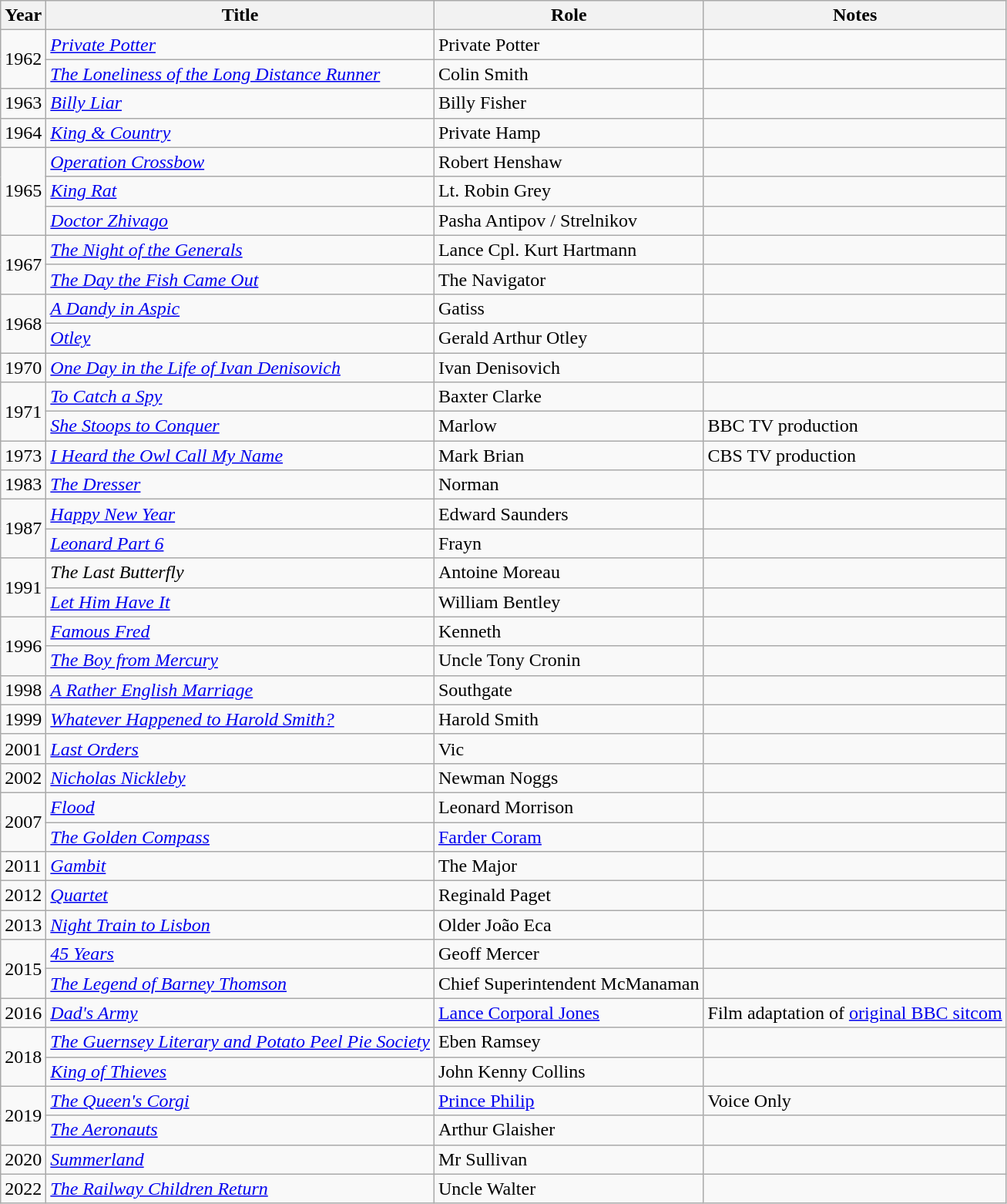<table class="wikitable sortable">
<tr>
<th>Year</th>
<th>Title</th>
<th>Role</th>
<th class="unsortable">Notes</th>
</tr>
<tr>
<td rowspan="2">1962</td>
<td><em><a href='#'>Private Potter</a></em></td>
<td>Private Potter</td>
<td></td>
</tr>
<tr>
<td><em><a href='#'>The Loneliness of the Long Distance Runner</a></em></td>
<td>Colin Smith</td>
<td></td>
</tr>
<tr>
<td>1963</td>
<td><em><a href='#'>Billy Liar</a></em></td>
<td>Billy Fisher</td>
<td></td>
</tr>
<tr>
<td>1964</td>
<td><em><a href='#'>King & Country</a></em></td>
<td>Private Hamp</td>
<td></td>
</tr>
<tr>
<td rowspan="3">1965</td>
<td><em><a href='#'>Operation Crossbow</a></em></td>
<td>Robert Henshaw</td>
<td></td>
</tr>
<tr>
<td><em><a href='#'>King Rat</a></em></td>
<td>Lt. Robin Grey</td>
<td></td>
</tr>
<tr>
<td><em><a href='#'>Doctor Zhivago</a></em></td>
<td>Pasha Antipov / Strelnikov</td>
<td></td>
</tr>
<tr>
<td rowspan="2">1967</td>
<td><em><a href='#'>The Night of the Generals</a></em></td>
<td>Lance Cpl. Kurt Hartmann</td>
<td></td>
</tr>
<tr>
<td><em><a href='#'>The Day the Fish Came Out</a></em></td>
<td>The Navigator</td>
<td></td>
</tr>
<tr>
<td rowspan="2">1968</td>
<td><em><a href='#'>A Dandy in Aspic</a></em></td>
<td>Gatiss</td>
<td></td>
</tr>
<tr>
<td><em><a href='#'>Otley</a></em></td>
<td>Gerald Arthur Otley</td>
<td></td>
</tr>
<tr>
<td>1970</td>
<td><em><a href='#'>One Day in the Life of Ivan Denisovich</a></em></td>
<td>Ivan Denisovich</td>
<td></td>
</tr>
<tr>
<td rowspan="2">1971</td>
<td><em><a href='#'>To Catch a Spy</a></em></td>
<td>Baxter Clarke</td>
<td></td>
</tr>
<tr>
<td><em><a href='#'>She Stoops to Conquer</a></em></td>
<td>Marlow</td>
<td>BBC TV production</td>
</tr>
<tr>
<td>1973</td>
<td><em><a href='#'>I Heard the Owl Call My Name</a></em></td>
<td>Mark Brian</td>
<td>CBS TV production</td>
</tr>
<tr>
<td>1983</td>
<td><em><a href='#'>The Dresser</a></em></td>
<td>Norman</td>
<td></td>
</tr>
<tr>
<td rowspan="2">1987</td>
<td><em><a href='#'>Happy New Year</a></em></td>
<td>Edward Saunders</td>
<td></td>
</tr>
<tr>
<td><em><a href='#'>Leonard Part 6</a></em></td>
<td>Frayn</td>
<td></td>
</tr>
<tr>
<td rowspan="2">1991</td>
<td><em>The Last Butterfly</em></td>
<td>Antoine Moreau</td>
<td></td>
</tr>
<tr>
<td><em><a href='#'>Let Him Have It</a></em></td>
<td>William Bentley</td>
<td></td>
</tr>
<tr>
<td rowspan="2">1996</td>
<td><em><a href='#'>Famous Fred</a></em></td>
<td>Kenneth</td>
<td></td>
</tr>
<tr>
<td><em><a href='#'>The Boy from Mercury</a></em></td>
<td>Uncle Tony Cronin</td>
<td></td>
</tr>
<tr>
<td>1998</td>
<td><em><a href='#'>A Rather English Marriage</a></em></td>
<td>Southgate</td>
<td></td>
</tr>
<tr>
<td>1999</td>
<td><em><a href='#'>Whatever Happened to Harold Smith?</a></em></td>
<td>Harold Smith</td>
<td></td>
</tr>
<tr>
<td>2001</td>
<td><em><a href='#'>Last Orders</a></em></td>
<td>Vic</td>
<td></td>
</tr>
<tr>
<td>2002</td>
<td><em><a href='#'>Nicholas Nickleby</a></em></td>
<td>Newman Noggs</td>
<td></td>
</tr>
<tr>
<td rowspan="2">2007</td>
<td><em><a href='#'>Flood</a></em></td>
<td>Leonard Morrison</td>
<td></td>
</tr>
<tr>
<td><em><a href='#'>The Golden Compass</a></em></td>
<td><a href='#'>Farder Coram</a></td>
<td></td>
</tr>
<tr>
<td>2011</td>
<td><em><a href='#'>Gambit</a></em></td>
<td>The Major</td>
<td></td>
</tr>
<tr>
<td>2012</td>
<td><em><a href='#'>Quartet</a></em></td>
<td>Reginald Paget</td>
<td></td>
</tr>
<tr>
<td>2013</td>
<td><em><a href='#'>Night Train to Lisbon</a></em></td>
<td>Older João Eca</td>
<td></td>
</tr>
<tr>
<td rowspan="2">2015</td>
<td><em><a href='#'>45 Years</a></em></td>
<td>Geoff Mercer</td>
<td></td>
</tr>
<tr>
<td><em><a href='#'>The Legend of Barney Thomson</a></em></td>
<td>Chief Superintendent McManaman</td>
<td></td>
</tr>
<tr>
<td>2016</td>
<td><em><a href='#'>Dad's Army</a></em></td>
<td><a href='#'>Lance Corporal Jones</a></td>
<td>Film adaptation of <a href='#'>original BBC sitcom</a></td>
</tr>
<tr>
<td rowspan="2">2018</td>
<td><em><a href='#'>The Guernsey Literary and Potato Peel Pie Society</a></em></td>
<td>Eben Ramsey</td>
<td></td>
</tr>
<tr>
<td><em><a href='#'>King of Thieves</a></em></td>
<td>John Kenny Collins</td>
<td></td>
</tr>
<tr>
<td rowspan="2">2019</td>
<td><em><a href='#'>The Queen's Corgi</a></em></td>
<td><a href='#'>Prince Philip</a></td>
<td>Voice Only</td>
</tr>
<tr>
<td><em><a href='#'>The Aeronauts</a></em></td>
<td>Arthur Glaisher</td>
<td></td>
</tr>
<tr>
<td>2020</td>
<td><em><a href='#'>Summerland</a></em></td>
<td>Mr Sullivan</td>
<td></td>
</tr>
<tr>
<td>2022</td>
<td><em><a href='#'>The Railway Children Return</a></em></td>
<td>Uncle Walter</td>
<td></td>
</tr>
</table>
